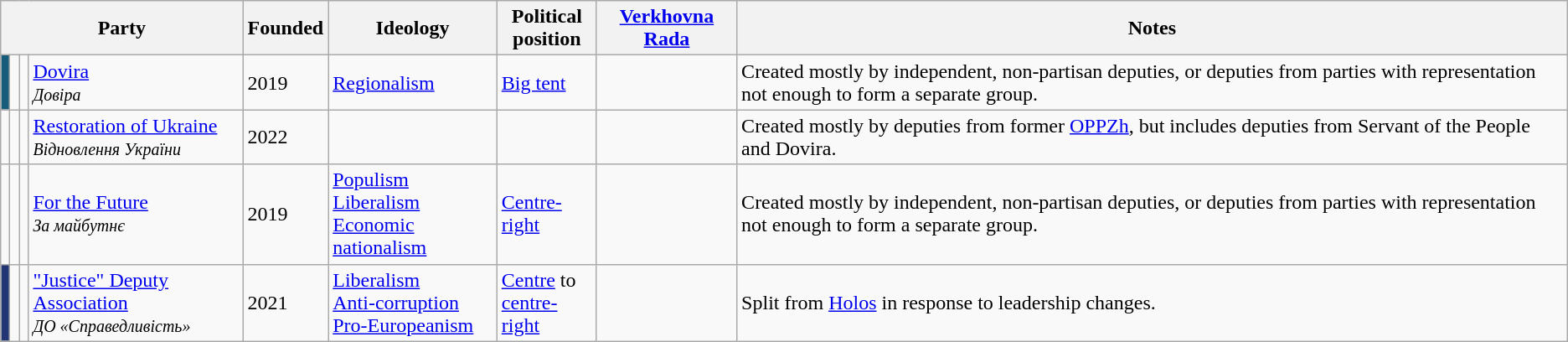<table class="wikitable">
<tr>
<th colspan=4>Party</th>
<th>Founded</th>
<th>Ideology</th>
<th>Political<br>position</th>
<th><a href='#'>Verkhovna Rada</a></th>
<th>Notes</th>
</tr>
<tr>
<td style="background-color:#175C7B"></td>
<td></td>
<td></td>
<td><a href='#'>Dovira</a><br><small><em>Довіра</em></small></td>
<td>2019</td>
<td><a href='#'>Regionalism</a></td>
<td><a href='#'>Big tent</a></td>
<td></td>
<td>Created mostly by independent, non-partisan deputies, or deputies from parties with representation not enough to form a separate group.</td>
</tr>
<tr>
<td></td>
<td></td>
<td></td>
<td><a href='#'>Restoration of Ukraine</a><br><small><em>Відновлення України</em></small></td>
<td>2022</td>
<td></td>
<td></td>
<td></td>
<td>Created mostly by deputies from former <a href='#'>OPPZh</a>, but includes deputies from Servant of the People and Dovira.</td>
</tr>
<tr>
<td></td>
<td></td>
<td></td>
<td><a href='#'>For the Future</a><br><small><em>За майбутнє</em></small></td>
<td>2019</td>
<td><a href='#'>Populism</a><br><a href='#'>Liberalism</a><br><a href='#'>Economic nationalism</a></td>
<td><a href='#'>Centre-right</a></td>
<td></td>
<td>Created mostly by independent, non-partisan deputies, or deputies from parties with representation not enough to form a separate group.</td>
</tr>
<tr>
<td style="background-color: #223673"></td>
<td></td>
<td></td>
<td><a href='#'>"Justice" Deputy Association</a><br><small><em>ДО «Справедливість»</em></small></td>
<td>2021</td>
<td><a href='#'>Liberalism</a><br><a href='#'>Anti-corruption</a><br><a href='#'>Pro-Europeanism</a></td>
<td><a href='#'>Centre</a> to<br><a href='#'>centre-right</a></td>
<td></td>
<td>Split from <a href='#'>Holos</a> in response to leadership changes.</td>
</tr>
</table>
